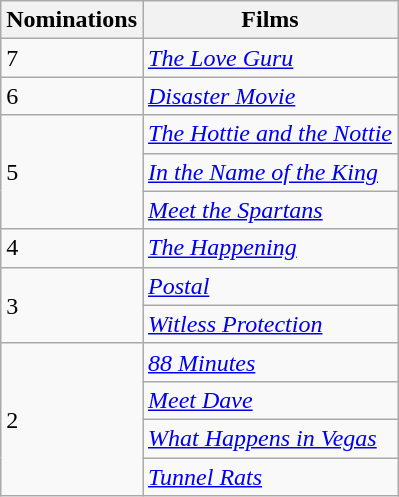<table class="wikitable">
<tr>
<th>Nominations</th>
<th>Films</th>
</tr>
<tr>
<td>7</td>
<td><em><a href='#'>The Love Guru</a></em></td>
</tr>
<tr>
<td>6</td>
<td><em><a href='#'>Disaster Movie</a></em></td>
</tr>
<tr>
<td rowspan="3">5</td>
<td><em><a href='#'>The Hottie and the Nottie</a></em></td>
</tr>
<tr>
<td><em><a href='#'>In the Name of the King</a></em></td>
</tr>
<tr>
<td><em><a href='#'>Meet the Spartans</a></em></td>
</tr>
<tr>
<td>4</td>
<td><a href='#'><em>The Happening</em></a></td>
</tr>
<tr>
<td rowspan="2">3</td>
<td><a href='#'><em>Postal</em></a></td>
</tr>
<tr>
<td><em><a href='#'>Witless Protection</a></em></td>
</tr>
<tr>
<td rowspan="4">2</td>
<td><em><a href='#'>88 Minutes</a></em></td>
</tr>
<tr>
<td><em><a href='#'>Meet Dave</a></em></td>
</tr>
<tr>
<td><em><a href='#'>What Happens in Vegas</a></em></td>
</tr>
<tr>
<td><em><a href='#'>Tunnel Rats</a></em></td>
</tr>
</table>
